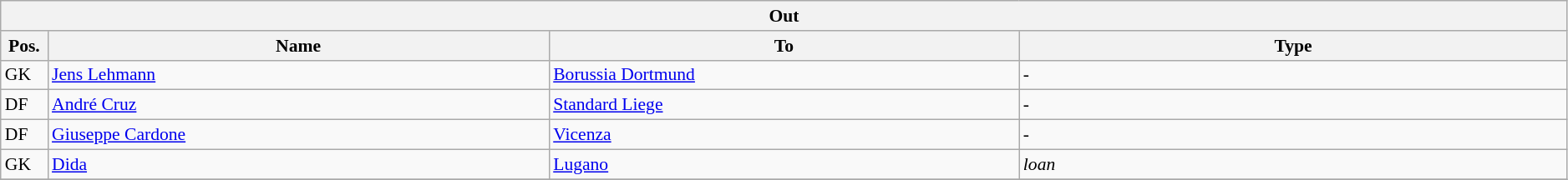<table class="wikitable" style="font-size:90%;width:99%;">
<tr>
<th colspan="4">Out</th>
</tr>
<tr>
<th width=3%>Pos.</th>
<th width=32%>Name</th>
<th width=30%>To</th>
<th width=35%>Type</th>
</tr>
<tr>
<td>GK</td>
<td><a href='#'>Jens Lehmann</a></td>
<td><a href='#'>Borussia Dortmund</a></td>
<td>-</td>
</tr>
<tr>
<td>DF</td>
<td><a href='#'>André Cruz</a></td>
<td><a href='#'>Standard Liege</a></td>
<td>-</td>
</tr>
<tr>
<td>DF</td>
<td><a href='#'>Giuseppe Cardone</a></td>
<td><a href='#'>Vicenza</a></td>
<td>-</td>
</tr>
<tr>
<td>GK</td>
<td><a href='#'>Dida</a></td>
<td><a href='#'>Lugano</a></td>
<td><em>loan</em></td>
</tr>
<tr>
</tr>
</table>
